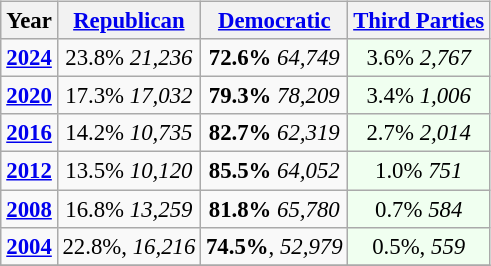<table class="wikitable" style="float:right; font-size:95%;">
<tr>
<th>Year</th>
<th><a href='#'>Republican</a></th>
<th><a href='#'>Democratic</a></th>
<th><a href='#'>Third Parties</a></th>
</tr>
<tr>
<td style="text-align:center;" ><strong><a href='#'>2024</a></strong></td>
<td style="text-align:center;" >23.8% <em>21,236</em></td>
<td style="text-align:center;" ><strong>72.6%</strong>  <em>64,749</em></td>
<td style="text-align:center; background:honeyDew;">3.6% <em>2,767</em></td>
</tr>
<tr>
<td style="text-align:center;" ><strong><a href='#'>2020</a></strong></td>
<td style="text-align:center;" >17.3% <em>17,032</em></td>
<td style="text-align:center;" ><strong>79.3%</strong>  <em>78,209</em></td>
<td style="text-align:center; background:honeyDew;">3.4% <em>1,006</em></td>
</tr>
<tr>
<td style="text-align:center;" ><strong><a href='#'>2016</a></strong></td>
<td style="text-align:center;" >14.2% <em>10,735</em></td>
<td style="text-align:center;" ><strong>82.7%</strong> <em>62,319</em></td>
<td style="text-align:center; background:honeyDew;">2.7% <em>2,014</em></td>
</tr>
<tr>
<td style="text-align:center;" ><strong><a href='#'>2012</a></strong></td>
<td style="text-align:center;" >13.5% <em>10,120</em></td>
<td style="text-align:center;" ><strong>85.5%</strong> <em>64,052</em></td>
<td style="text-align:center; background:honeyDew;">1.0% <em>751</em></td>
</tr>
<tr>
<td style="text-align:center;" ><strong><a href='#'>2008</a></strong></td>
<td style="text-align:center;" >16.8%  <em>13,259</em></td>
<td style="text-align:center;" ><strong>81.8%</strong> <em>65,780</em></td>
<td style="text-align:center; background:honeyDew;">0.7% <em>584</em></td>
</tr>
<tr>
<td style="text-align:center;" ><strong><a href='#'>2004</a></strong></td>
<td style="text-align:center;" >22.8%, <em>16,216</em></td>
<td style="text-align:center;" ><strong>74.5%</strong>, <em>52,979</em></td>
<td style="text-align:center; background:honeyDew;">0.5%, <em>559</em></td>
</tr>
<tr>
</tr>
</table>
